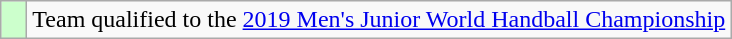<table class="wikitable" style="text-align: center;">
<tr>
<td width=10px bgcolor=#ccffcc></td>
<td>Team qualified to the <a href='#'>2019 Men's Junior World Handball Championship</a></td>
</tr>
</table>
